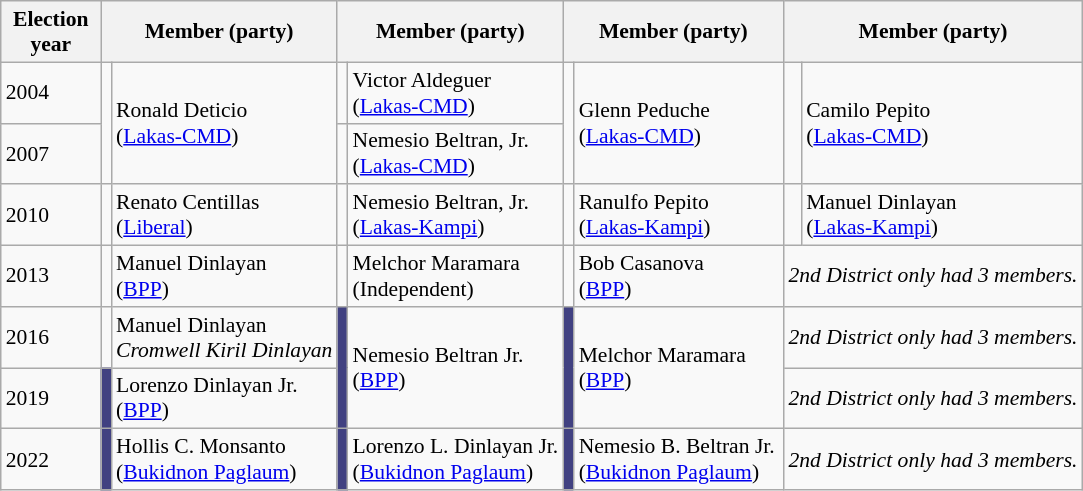<table class=wikitable style="font-size:90%">
<tr>
<th width=60px>Election<br>year</th>
<th colspan=2 width=140px>Member (party)</th>
<th colspan=2 width=140px>Member (party)</th>
<th colspan=2 width=140px>Member (party)</th>
<th colspan=2 width=140px>Member (party)</th>
</tr>
<tr>
<td>2004</td>
<td rowspan=2 bgcolor=></td>
<td rowspan=2>Ronald Deticio<br>(<a href='#'>Lakas-CMD</a>)</td>
<td bgcolor=></td>
<td>Victor Aldeguer<br>(<a href='#'>Lakas-CMD</a>)</td>
<td rowspan=2 bgcolor=></td>
<td rowspan=2>Glenn Peduche<br>(<a href='#'>Lakas-CMD</a>)</td>
<td rowspan=2 bgcolor=></td>
<td rowspan=2>Camilo Pepito<br>(<a href='#'>Lakas-CMD</a>)</td>
</tr>
<tr>
<td>2007</td>
<td bgcolor=></td>
<td>Nemesio Beltran, Jr.<br>(<a href='#'>Lakas-CMD</a>)</td>
</tr>
<tr>
<td>2010</td>
<td bgcolor=></td>
<td>Renato Centillas<br>(<a href='#'>Liberal</a>)</td>
<td bgcolor=></td>
<td>Nemesio Beltran, Jr.<br>(<a href='#'>Lakas-Kampi</a>)</td>
<td bgcolor=></td>
<td>Ranulfo Pepito<br>(<a href='#'>Lakas-Kampi</a>)</td>
<td bgcolor=></td>
<td>Manuel Dinlayan<br>(<a href='#'>Lakas-Kampi</a>)</td>
</tr>
<tr>
<td>2013</td>
<td bgcolor=></td>
<td>Manuel Dinlayan<br>(<a href='#'>BPP</a>)</td>
<td bgcolor=></td>
<td>Melchor Maramara<br>(Independent)</td>
<td bgcolor=></td>
<td>Bob Casanova<br>(<a href='#'>BPP</a>)</td>
<td colspan=2><em>2nd District only had 3 members.</em></td>
</tr>
<tr>
<td>2016</td>
<td bgcolor=></td>
<td>Manuel Dinlayan <br> <em>Cromwell Kiril Dinlayan</em></td>
<td rowspan=2 bgcolor= #414181></td>
<td rowspan=2>Nemesio Beltran Jr.<br>(<a href='#'>BPP</a>)</td>
<td rowspan=2 bgcolor= #414181></td>
<td rowspan=2>Melchor Maramara<br>(<a href='#'>BPP</a>)</td>
<td colspan=2><em>2nd District only had 3 members.</em></td>
</tr>
<tr>
<td>2019</td>
<td bgcolor=#414181></td>
<td>Lorenzo Dinlayan Jr.<br>(<a href='#'>BPP</a>)</td>
<td colspan=2><em>2nd District only had 3 members.</em></td>
</tr>
<tr>
<td>2022</td>
<td bgcolor= #414181></td>
<td>Hollis C. Monsanto<br>(<a href='#'>Bukidnon Paglaum</a>)</td>
<td bgcolor= #414181></td>
<td>Lorenzo L. Dinlayan Jr.<br>(<a href='#'>Bukidnon Paglaum</a>)</td>
<td bgcolor= #414181></td>
<td>Nemesio B. Beltran Jr.<br>(<a href='#'>Bukidnon Paglaum</a>)</td>
<td colspan=2><em>2nd District only had 3 members.</em></td>
</tr>
</table>
